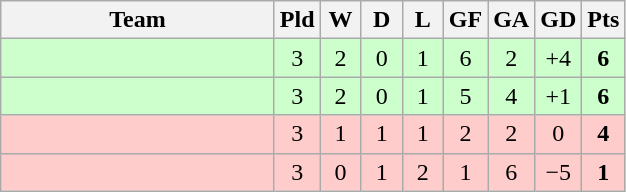<table class="wikitable" style="text-align:center;">
<tr>
<th width=175>Team</th>
<th width=20 abbr="Played">Pld</th>
<th width=20 abbr="Won">W</th>
<th width=20 abbr="Drawn">D</th>
<th width=20 abbr="Lost">L</th>
<th width=20 abbr="Goals for">GF</th>
<th width=20 abbr="Goals against">GA</th>
<th width=20 abbr="Goal difference">GD</th>
<th width=20 abbr="Points">Pts</th>
</tr>
<tr bgcolor="#ccffcc">
<td align="left"></td>
<td>3</td>
<td>2</td>
<td>0</td>
<td>1</td>
<td>6</td>
<td>2</td>
<td>+4</td>
<td><strong>6</strong></td>
</tr>
<tr bgcolor="#ccffcc">
<td align="left"></td>
<td>3</td>
<td>2</td>
<td>0</td>
<td>1</td>
<td>5</td>
<td>4</td>
<td>+1</td>
<td><strong>6</strong></td>
</tr>
<tr bgcolor=#ffcccc>
<td align="left"></td>
<td>3</td>
<td>1</td>
<td>1</td>
<td>1</td>
<td>2</td>
<td>2</td>
<td>0</td>
<td><strong>4</strong></td>
</tr>
<tr bgcolor=#ffcccc>
<td align="left"></td>
<td>3</td>
<td>0</td>
<td>1</td>
<td>2</td>
<td>1</td>
<td>6</td>
<td>−5</td>
<td><strong>1</strong></td>
</tr>
</table>
